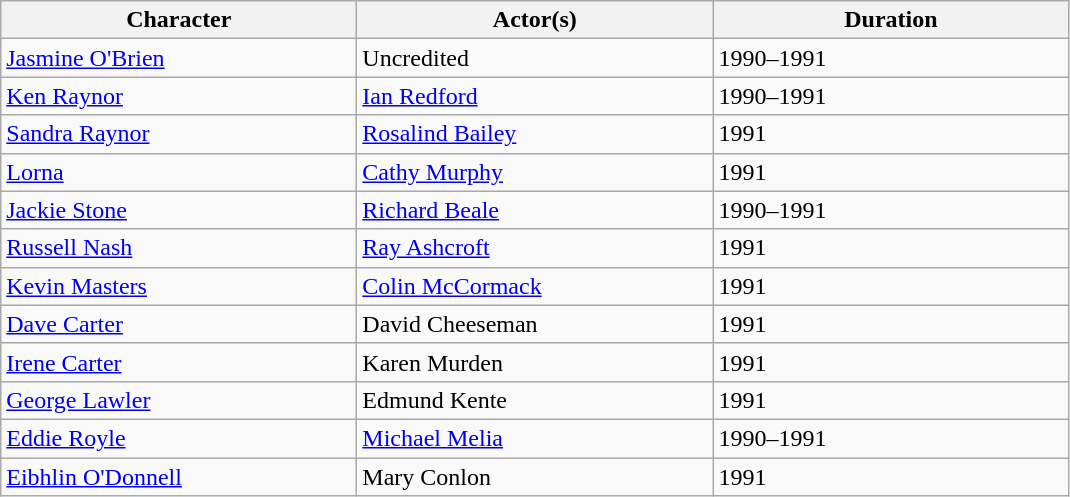<table class="wikitable">
<tr>
<th scope="col" width="230">Character</th>
<th scope="col" width="230">Actor(s)</th>
<th scope="col" width="230">Duration</th>
</tr>
<tr>
<td><a href='#'>Jasmine O'Brien</a></td>
<td>Uncredited</td>
<td>1990–1991</td>
</tr>
<tr>
<td><a href='#'>Ken Raynor</a></td>
<td><a href='#'>Ian Redford</a></td>
<td>1990–1991</td>
</tr>
<tr>
<td><a href='#'>Sandra Raynor</a></td>
<td><a href='#'>Rosalind Bailey</a></td>
<td>1991</td>
</tr>
<tr>
<td><a href='#'>Lorna</a></td>
<td><a href='#'>Cathy Murphy</a></td>
<td>1991</td>
</tr>
<tr>
<td><a href='#'>Jackie Stone</a></td>
<td><a href='#'>Richard Beale</a></td>
<td>1990–1991</td>
</tr>
<tr>
<td><a href='#'>Russell Nash</a></td>
<td><a href='#'>Ray Ashcroft</a></td>
<td>1991</td>
</tr>
<tr>
<td><a href='#'>Kevin Masters</a></td>
<td><a href='#'>Colin McCormack</a></td>
<td>1991</td>
</tr>
<tr>
<td><a href='#'>Dave Carter</a></td>
<td>David Cheeseman</td>
<td>1991</td>
</tr>
<tr>
<td><a href='#'>Irene Carter</a></td>
<td>Karen Murden</td>
<td>1991</td>
</tr>
<tr>
<td><a href='#'>George Lawler</a></td>
<td>Edmund Kente</td>
<td>1991</td>
</tr>
<tr>
<td><a href='#'>Eddie Royle</a></td>
<td><a href='#'>Michael Melia</a></td>
<td>1990–1991</td>
</tr>
<tr>
<td><a href='#'>Eibhlin O'Donnell</a></td>
<td>Mary Conlon</td>
<td>1991</td>
</tr>
</table>
